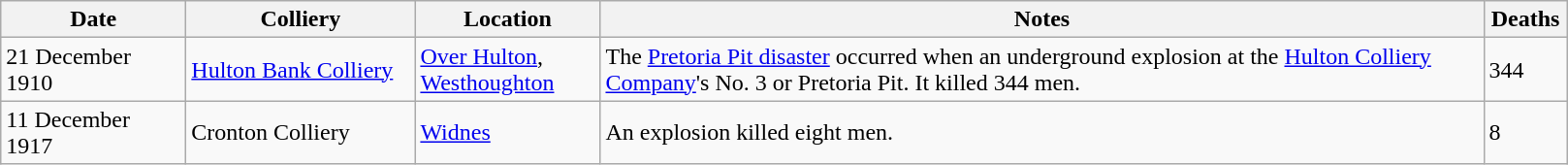<table class="wikitable">
<tr>
<th scope="col"  style="width:120px">Date</th>
<th scope="col"  style="width:150px">Colliery</th>
<th scope="col"  style="width:120px">Location</th>
<th scope="col"  style="width:600px">Notes</th>
<th scope="col"  style="width:50px">Deaths</th>
</tr>
<tr>
<td>21 December 1910</td>
<td><a href='#'>Hulton Bank Colliery</a></td>
<td><a href='#'>Over Hulton</a>, <a href='#'>Westhoughton</a></td>
<td>The <a href='#'>Pretoria Pit disaster</a> occurred when an underground explosion at the <a href='#'>Hulton Colliery Company</a>'s No. 3 or Pretoria Pit. It killed 344 men.</td>
<td>344</td>
</tr>
<tr>
<td>11 December 1917</td>
<td>Cronton Colliery</td>
<td><a href='#'>Widnes</a></td>
<td>An explosion killed eight men.</td>
<td>8</td>
</tr>
</table>
